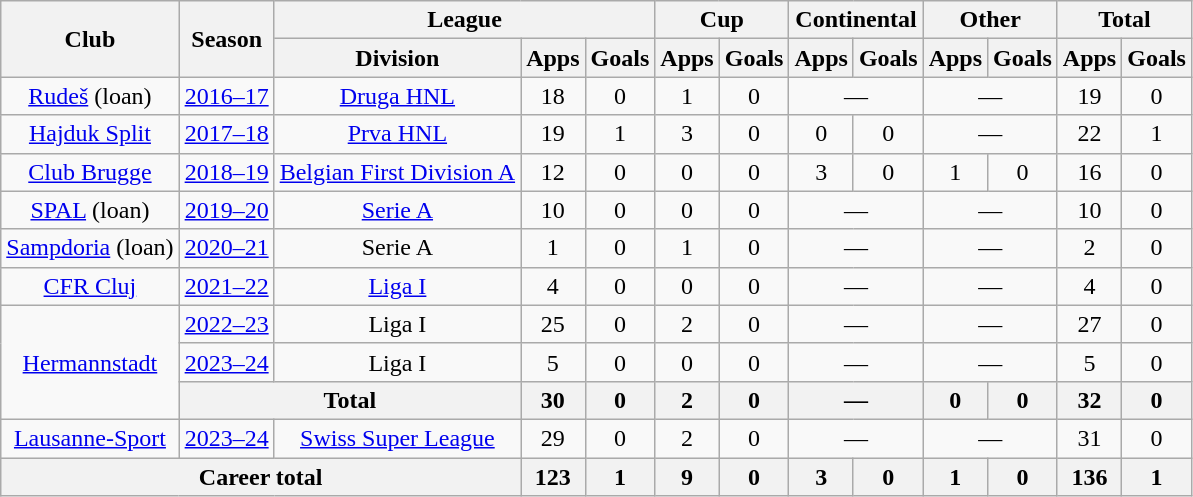<table class="wikitable" style="text-align:center">
<tr>
<th rowspan="2">Club</th>
<th rowspan="2">Season</th>
<th colspan="3">League</th>
<th colspan="2">Cup</th>
<th colspan="2">Continental</th>
<th colspan="2">Other</th>
<th colspan="2">Total</th>
</tr>
<tr>
<th>Division</th>
<th>Apps</th>
<th>Goals</th>
<th>Apps</th>
<th>Goals</th>
<th>Apps</th>
<th>Goals</th>
<th>Apps</th>
<th>Goals</th>
<th>Apps</th>
<th>Goals</th>
</tr>
<tr>
<td><a href='#'>Rudeš</a> (loan)</td>
<td><a href='#'>2016–17</a></td>
<td><a href='#'>Druga HNL</a></td>
<td>18</td>
<td>0</td>
<td>1</td>
<td>0</td>
<td colspan="2">—</td>
<td colspan="2">—</td>
<td>19</td>
<td>0</td>
</tr>
<tr>
<td><a href='#'>Hajduk Split</a></td>
<td><a href='#'>2017–18</a></td>
<td><a href='#'>Prva HNL</a></td>
<td>19</td>
<td>1</td>
<td>3</td>
<td>0</td>
<td>0</td>
<td>0</td>
<td colspan="2">—</td>
<td>22</td>
<td>1</td>
</tr>
<tr>
<td><a href='#'>Club Brugge</a></td>
<td><a href='#'>2018–19</a></td>
<td><a href='#'>Belgian First Division A</a></td>
<td>12</td>
<td>0</td>
<td>0</td>
<td>0</td>
<td>3</td>
<td>0</td>
<td>1</td>
<td>0</td>
<td>16</td>
<td>0</td>
</tr>
<tr>
<td><a href='#'>SPAL</a> (loan)</td>
<td><a href='#'>2019–20</a></td>
<td><a href='#'>Serie A</a></td>
<td>10</td>
<td>0</td>
<td>0</td>
<td>0</td>
<td colspan="2">—</td>
<td colspan="2">—</td>
<td>10</td>
<td>0</td>
</tr>
<tr>
<td><a href='#'>Sampdoria</a> (loan)</td>
<td><a href='#'>2020–21</a></td>
<td>Serie A</td>
<td>1</td>
<td>0</td>
<td>1</td>
<td>0</td>
<td colspan="2">—</td>
<td colspan="2">—</td>
<td>2</td>
<td>0</td>
</tr>
<tr>
<td><a href='#'>CFR Cluj</a></td>
<td><a href='#'>2021–22</a></td>
<td><a href='#'>Liga I</a></td>
<td>4</td>
<td>0</td>
<td>0</td>
<td>0</td>
<td colspan="2">—</td>
<td colspan="2">—</td>
<td>4</td>
<td>0</td>
</tr>
<tr>
<td rowspan="3"><a href='#'>Hermannstadt</a></td>
<td><a href='#'>2022–23</a></td>
<td>Liga I</td>
<td>25</td>
<td>0</td>
<td>2</td>
<td>0</td>
<td colspan="2">—</td>
<td colspan="2">—</td>
<td>27</td>
<td>0</td>
</tr>
<tr>
<td><a href='#'>2023–24</a></td>
<td>Liga I</td>
<td>5</td>
<td>0</td>
<td>0</td>
<td>0</td>
<td colspan="2">—</td>
<td colspan="2">—</td>
<td>5</td>
<td>0</td>
</tr>
<tr>
<th colspan="2">Total</th>
<th>30</th>
<th>0</th>
<th>2</th>
<th>0</th>
<th colspan="2">—</th>
<th>0</th>
<th>0</th>
<th>32</th>
<th>0</th>
</tr>
<tr>
<td><a href='#'>Lausanne-Sport</a></td>
<td><a href='#'>2023–24</a></td>
<td><a href='#'>Swiss Super League</a></td>
<td>29</td>
<td>0</td>
<td>2</td>
<td>0</td>
<td colspan="2">—</td>
<td colspan="2">—</td>
<td>31</td>
<td>0</td>
</tr>
<tr>
<th colspan="3">Career total</th>
<th>123</th>
<th>1</th>
<th>9</th>
<th>0</th>
<th>3</th>
<th>0</th>
<th>1</th>
<th>0</th>
<th>136</th>
<th>1</th>
</tr>
</table>
